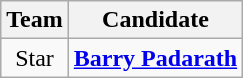<table class="wikitable" style="text-align:center">
<tr>
<th>Team</th>
<th>Candidate</th>
</tr>
<tr>
<td>Star</td>
<td><strong><a href='#'>Barry Padarath</a></strong></td>
</tr>
</table>
